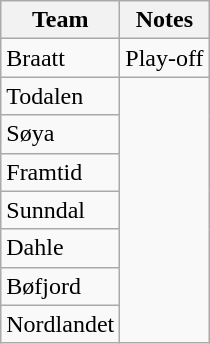<table class="wikitable">
<tr>
<th>Team</th>
<th>Notes</th>
</tr>
<tr>
<td>Braatt</td>
<td>Play-off</td>
</tr>
<tr>
<td>Todalen</td>
</tr>
<tr>
<td>Søya</td>
</tr>
<tr>
<td>Framtid</td>
</tr>
<tr>
<td>Sunndal</td>
</tr>
<tr>
<td>Dahle</td>
</tr>
<tr>
<td>Bøfjord</td>
</tr>
<tr>
<td>Nordlandet</td>
</tr>
</table>
